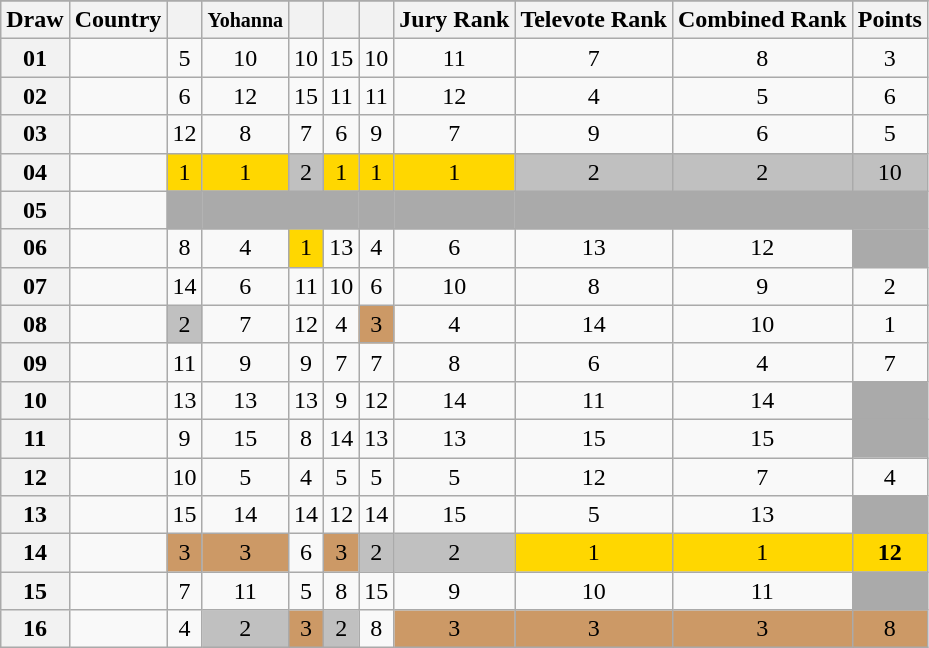<table class="sortable wikitable collapsible plainrowheaders" style="text-align:center;">
<tr>
</tr>
<tr>
<th scope="col">Draw</th>
<th scope="col">Country</th>
<th scope="col"><small></small></th>
<th scope="col"><small>Yohanna</small></th>
<th scope="col"><small></small></th>
<th scope="col"><small></small></th>
<th scope="col"><small></small></th>
<th scope="col">Jury Rank</th>
<th scope="col">Televote Rank</th>
<th scope="col">Combined Rank</th>
<th scope="col">Points</th>
</tr>
<tr>
<th scope="row" style="text-align:center;">01</th>
<td style="text-align:left;"></td>
<td>5</td>
<td>10</td>
<td>10</td>
<td>15</td>
<td>10</td>
<td>11</td>
<td>7</td>
<td>8</td>
<td>3</td>
</tr>
<tr>
<th scope="row" style="text-align:center;">02</th>
<td style="text-align:left;"></td>
<td>6</td>
<td>12</td>
<td>15</td>
<td>11</td>
<td>11</td>
<td>12</td>
<td>4</td>
<td>5</td>
<td>6</td>
</tr>
<tr>
<th scope="row" style="text-align:center;">03</th>
<td style="text-align:left;"></td>
<td>12</td>
<td>8</td>
<td>7</td>
<td>6</td>
<td>9</td>
<td>7</td>
<td>9</td>
<td>6</td>
<td>5</td>
</tr>
<tr>
<th scope="row" style="text-align:center;">04</th>
<td style="text-align:left;"></td>
<td style="background:gold;">1</td>
<td style="background:gold;">1</td>
<td style="background:silver;">2</td>
<td style="background:gold;">1</td>
<td style="background:gold;">1</td>
<td style="background:gold;">1</td>
<td style="background:silver;">2</td>
<td style="background:silver;">2</td>
<td style="background:silver;">10</td>
</tr>
<tr class="sortbottom">
<th scope="row" style="text-align:center;">05</th>
<td style="text-align:left;"></td>
<td style="background:#AAAAAA;"></td>
<td style="background:#AAAAAA;"></td>
<td style="background:#AAAAAA;"></td>
<td style="background:#AAAAAA;"></td>
<td style="background:#AAAAAA;"></td>
<td style="background:#AAAAAA;"></td>
<td style="background:#AAAAAA;"></td>
<td style="background:#AAAAAA;"></td>
<td style="background:#AAAAAA;"></td>
</tr>
<tr>
<th scope="row" style="text-align:center;">06</th>
<td style="text-align:left;"></td>
<td>8</td>
<td>4</td>
<td style="background:gold;">1</td>
<td>13</td>
<td>4</td>
<td>6</td>
<td>13</td>
<td>12</td>
<td style="background:#AAAAAA;"></td>
</tr>
<tr>
<th scope="row" style="text-align:center;">07</th>
<td style="text-align:left;"></td>
<td>14</td>
<td>6</td>
<td>11</td>
<td>10</td>
<td>6</td>
<td>10</td>
<td>8</td>
<td>9</td>
<td>2</td>
</tr>
<tr>
<th scope="row" style="text-align:center;">08</th>
<td style="text-align:left;"></td>
<td style="background:silver;">2</td>
<td>7</td>
<td>12</td>
<td>4</td>
<td style="background:#CC9966;">3</td>
<td>4</td>
<td>14</td>
<td>10</td>
<td>1</td>
</tr>
<tr>
<th scope="row" style="text-align:center;">09</th>
<td style="text-align:left;"></td>
<td>11</td>
<td>9</td>
<td>9</td>
<td>7</td>
<td>7</td>
<td>8</td>
<td>6</td>
<td>4</td>
<td>7</td>
</tr>
<tr>
<th scope="row" style="text-align:center;">10</th>
<td style="text-align:left;"></td>
<td>13</td>
<td>13</td>
<td>13</td>
<td>9</td>
<td>12</td>
<td>14</td>
<td>11</td>
<td>14</td>
<td style="background:#AAAAAA;"></td>
</tr>
<tr>
<th scope="row" style="text-align:center;">11</th>
<td style="text-align:left;"></td>
<td>9</td>
<td>15</td>
<td>8</td>
<td>14</td>
<td>13</td>
<td>13</td>
<td>15</td>
<td>15</td>
<td style="background:#AAAAAA;"></td>
</tr>
<tr>
<th scope="row" style="text-align:center;">12</th>
<td style="text-align:left;"></td>
<td>10</td>
<td>5</td>
<td>4</td>
<td>5</td>
<td>5</td>
<td>5</td>
<td>12</td>
<td>7</td>
<td>4</td>
</tr>
<tr>
<th scope="row" style="text-align:center;">13</th>
<td style="text-align:left;"></td>
<td>15</td>
<td>14</td>
<td>14</td>
<td>12</td>
<td>14</td>
<td>15</td>
<td>5</td>
<td>13</td>
<td style="background:#AAAAAA;"></td>
</tr>
<tr>
<th scope="row" style="text-align:center;">14</th>
<td style="text-align:left;"></td>
<td style="background:#CC9966;">3</td>
<td style="background:#CC9966;">3</td>
<td>6</td>
<td style="background:#CC9966;">3</td>
<td style="background:silver;">2</td>
<td style="background:silver;">2</td>
<td style="background:gold;">1</td>
<td style="background:gold;">1</td>
<td style="background:gold;"><strong>12</strong></td>
</tr>
<tr>
<th scope="row" style="text-align:center;">15</th>
<td style="text-align:left;"></td>
<td>7</td>
<td>11</td>
<td>5</td>
<td>8</td>
<td>15</td>
<td>9</td>
<td>10</td>
<td>11</td>
<td style="background:#AAAAAA;"></td>
</tr>
<tr>
<th scope="row" style="text-align:center;">16</th>
<td style="text-align:left;"></td>
<td>4</td>
<td style="background:silver;">2</td>
<td style="background:#CC9966;">3</td>
<td style="background:silver;">2</td>
<td>8</td>
<td style="background:#CC9966;">3</td>
<td style="background:#CC9966;">3</td>
<td style="background:#CC9966;">3</td>
<td style="background:#CC9966;">8</td>
</tr>
</table>
